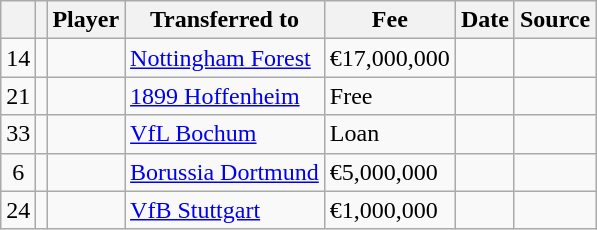<table class="wikitable plainrowheaders sortable">
<tr>
<th></th>
<th></th>
<th scope=col><strong>Player</strong></th>
<th><strong>Transferred to</strong></th>
<th !scope=col; style="width: 65px;"><strong>Fee</strong></th>
<th scope=col><strong>Date</strong></th>
<th scope=col><strong>Source</strong></th>
</tr>
<tr>
<td align=center>14</td>
<td align=center></td>
<td></td>
<td> <a href='#'>Nottingham Forest</a></td>
<td>€17,000,000</td>
<td></td>
<td></td>
</tr>
<tr>
<td align=center>21</td>
<td align=center></td>
<td></td>
<td> <a href='#'>1899 Hoffenheim</a></td>
<td>Free</td>
<td></td>
<td></td>
</tr>
<tr>
<td align=center>33</td>
<td align=center></td>
<td></td>
<td> <a href='#'>VfL Bochum</a></td>
<td>Loan</td>
<td></td>
<td></td>
</tr>
<tr>
<td align=center>6</td>
<td align=center></td>
<td></td>
<td> <a href='#'>Borussia Dortmund</a></td>
<td>€5,000,000</td>
<td></td>
<td></td>
</tr>
<tr>
<td align=center>24</td>
<td align=center></td>
<td></td>
<td> <a href='#'>VfB Stuttgart</a></td>
<td>€1,000,000</td>
<td></td>
<td></td>
</tr>
</table>
